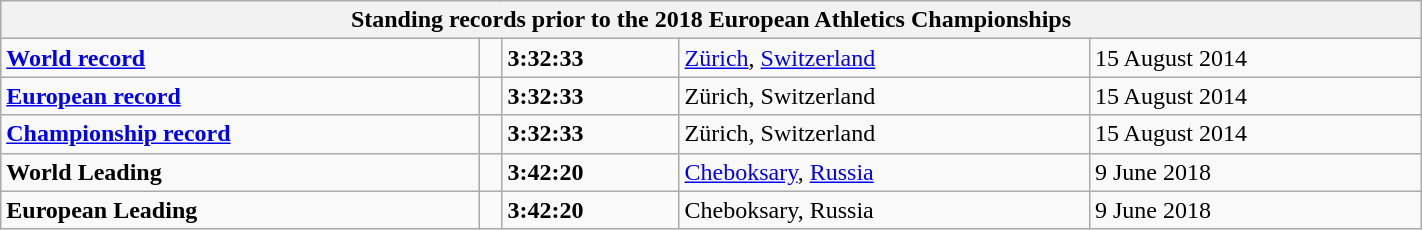<table class="wikitable" width=75%>
<tr>
<th colspan="5">Standing records prior to the 2018 European Athletics Championships</th>
</tr>
<tr>
<td><strong><a href='#'>World record</a></strong></td>
<td></td>
<td><strong>3:32:33</strong></td>
<td><a href='#'>Zürich</a>, <a href='#'>Switzerland</a></td>
<td>15 August 2014</td>
</tr>
<tr>
<td><strong><a href='#'>European record</a></strong></td>
<td></td>
<td><strong>3:32:33</strong></td>
<td>Zürich, Switzerland</td>
<td>15 August 2014</td>
</tr>
<tr>
<td><strong><a href='#'>Championship record</a></strong></td>
<td></td>
<td><strong>3:32:33</strong></td>
<td>Zürich, Switzerland</td>
<td>15 August 2014</td>
</tr>
<tr>
<td><strong>World Leading</strong></td>
<td></td>
<td><strong>3:42:20  </strong></td>
<td><a href='#'>Cheboksary</a>, <a href='#'>Russia</a></td>
<td>9 June 2018</td>
</tr>
<tr>
<td><strong>European Leading</strong></td>
<td></td>
<td><strong>3:42:20  </strong></td>
<td>Cheboksary, Russia</td>
<td>9 June 2018</td>
</tr>
</table>
